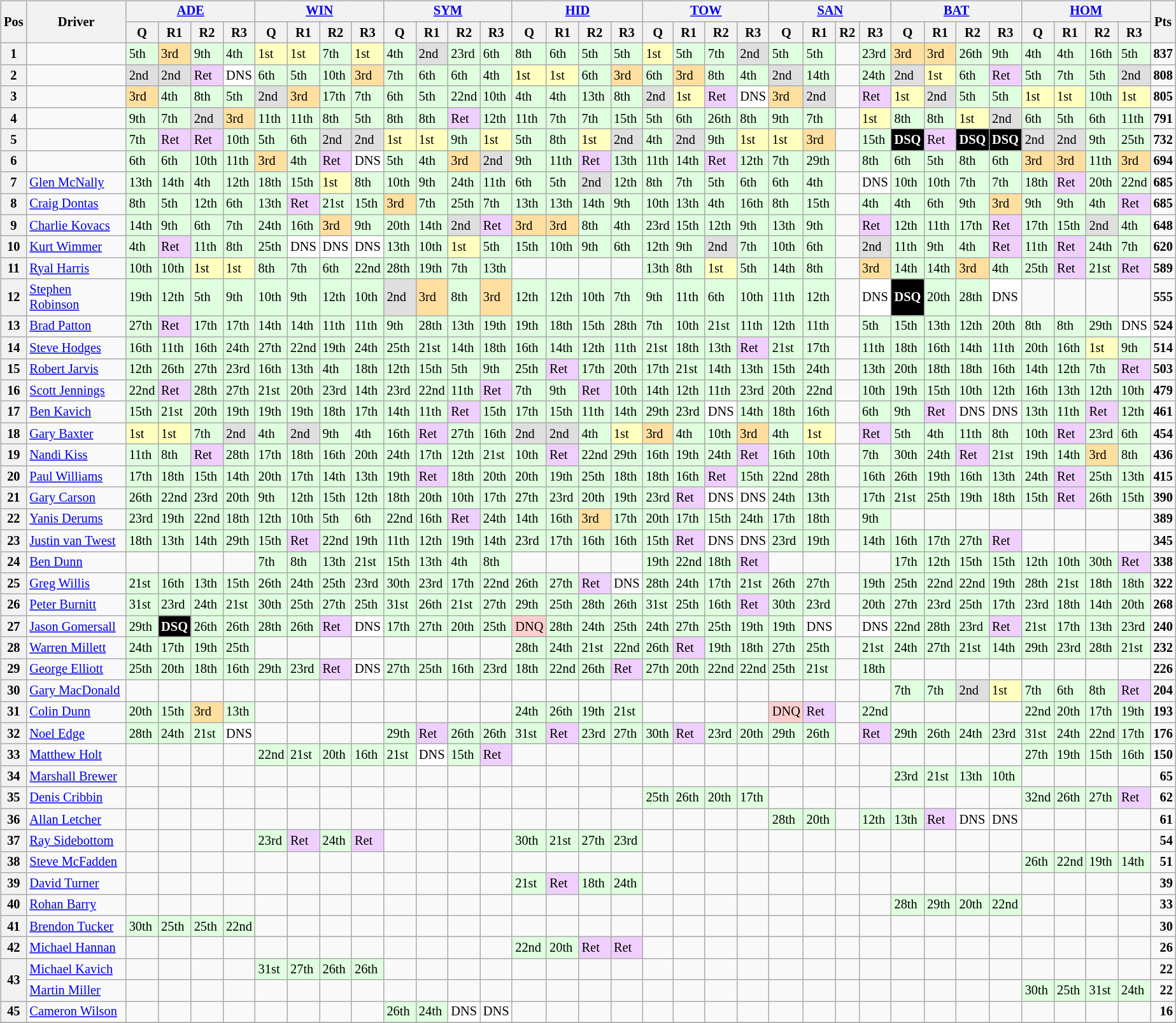<table>
<tr>
<td><br><table class="wikitable" style="font-size: 85%">
<tr>
<th rowspan="2" valign="middle">Pos</th>
<th rowspan="2" valign="middle">Driver</th>
<th colspan="4"><a href='#'>ADE</a></th>
<th colspan="4"><a href='#'>WIN</a></th>
<th colspan="4"><a href='#'>SYM</a></th>
<th colspan="4"><a href='#'>HID</a></th>
<th colspan="4"><a href='#'>TOW</a></th>
<th colspan="4"><a href='#'>SAN</a></th>
<th colspan="4"><a href='#'>BAT</a></th>
<th colspan="4"><a href='#'>HOM</a></th>
<th rowspan="2" valign="middle">Pts</th>
</tr>
<tr>
<th width="2%">Q</th>
<th width="2%">R1</th>
<th width="2%">R2</th>
<th width="2%">R3</th>
<th width="2%">Q</th>
<th width="2%">R1</th>
<th width="2%">R2</th>
<th width="2%">R3</th>
<th width="2%">Q</th>
<th width="2%">R1</th>
<th width="2%">R2</th>
<th width="2%">R3</th>
<th width="2%">Q</th>
<th width="2%">R1</th>
<th width="2%">R2</th>
<th width="2%">R3</th>
<th width="2%">Q</th>
<th width="2%">R1</th>
<th width="2%">R2</th>
<th width="2%">R3</th>
<th width="2%">Q</th>
<th width="2%">R1</th>
<th width="2%">R2</th>
<th width="2%">R3</th>
<th width="2%">Q</th>
<th width="2%">R1</th>
<th width="2%">R2</th>
<th width="2%">R3</th>
<th width="2%">Q</th>
<th width="2%">R1</th>
<th width="2%">R2</th>
<th width="2%">R3</th>
</tr>
<tr>
<th>1</th>
<td></td>
<td style="background:#dfffdf;">5th</td>
<td style="background:#ffdf9f;">3rd</td>
<td style="background:#dfffdf;">9th</td>
<td style="background:#dfffdf;">4th</td>
<td style="background:#ffffbf;">1st</td>
<td style="background:#ffffbf;">1st</td>
<td style="background:#dfffdf;">7th</td>
<td style="background:#ffffbf;">1st</td>
<td style="background:#dfffdf;">4th</td>
<td style="background:#dfdfdf;">2nd</td>
<td style="background:#dfffdf;">23rd</td>
<td style="background:#dfffdf;">6th</td>
<td style="background:#dfffdf;">8th</td>
<td style="background:#dfffdf;">6th</td>
<td style="background:#dfffdf;">5th</td>
<td style="background:#dfffdf;">5th</td>
<td style="background:#ffffbf;">1st</td>
<td style="background:#dfffdf;">5th</td>
<td style="background:#dfffdf;">7th</td>
<td style="background:#dfdfdf;">2nd</td>
<td style="background:#dfffdf;">5th</td>
<td style="background:#dfffdf;">5th</td>
<td></td>
<td style="background:#dfffdf;">23rd</td>
<td style="background:#ffdf9f;">3rd</td>
<td style="background:#ffdf9f;">3rd</td>
<td style="background:#dfffdf;">26th</td>
<td style="background:#dfffdf;">9th</td>
<td style="background:#dfffdf;">4th</td>
<td style="background:#dfffdf;">4th</td>
<td style="background:#dfffdf;">16th</td>
<td style="background:#dfffdf;">5th</td>
<td align="right"><strong>837</strong></td>
</tr>
<tr>
<th>2</th>
<td></td>
<td style="background:#dfdfdf;">2nd</td>
<td style="background:#dfdfdf;">2nd</td>
<td style="background:#efcfff;">Ret</td>
<td style="background:#ffffff;">DNS</td>
<td style="background:#dfffdf;">6th</td>
<td style="background:#dfffdf;">5th</td>
<td style="background:#dfffdf;">10th</td>
<td style="background:#ffdf9f;">3rd</td>
<td style="background:#dfffdf;">7th</td>
<td style="background:#dfffdf;">6th</td>
<td style="background:#dfffdf;">6th</td>
<td style="background:#dfffdf;">4th</td>
<td style="background:#ffffbf;">1st</td>
<td style="background:#ffffbf;">1st</td>
<td style="background:#dfffdf;">6th</td>
<td style="background:#ffdf9f;">3rd</td>
<td style="background:#dfffdf;">6th</td>
<td style="background:#ffdf9f;">3rd</td>
<td style="background:#dfffdf;">8th</td>
<td style="background:#dfffdf;">4th</td>
<td style="background:#dfdfdf;">2nd</td>
<td style="background:#dfffdf;">14th</td>
<td></td>
<td style="background:#dfffdf;">24th</td>
<td style="background:#dfdfdf;">2nd</td>
<td style="background:#ffffbf;">1st</td>
<td style="background:#dfffdf;">6th</td>
<td style="background:#efcfff;">Ret</td>
<td style="background:#dfffdf;">5th</td>
<td style="background:#dfffdf;">7th</td>
<td style="background:#dfffdf;">5th</td>
<td style="background:#dfdfdf;">2nd</td>
<td align="right"><strong>808</strong></td>
</tr>
<tr>
<th>3</th>
<td></td>
<td style="background:#ffdf9f;">3rd</td>
<td style="background:#dfffdf;">4th</td>
<td style="background:#dfffdf;">8th</td>
<td style="background:#dfffdf;">5th</td>
<td style="background:#dfdfdf;">2nd</td>
<td style="background:#ffdf9f;">3rd</td>
<td style="background:#dfffdf;">17th</td>
<td style="background:#dfffdf;">7th</td>
<td style="background:#dfffdf;">6th</td>
<td style="background:#dfffdf;">5th</td>
<td style="background:#dfffdf;">22nd</td>
<td style="background:#dfffdf;">10th</td>
<td style="background:#dfffdf;">4th</td>
<td style="background:#dfffdf;">4th</td>
<td style="background:#dfffdf;">13th</td>
<td style="background:#dfffdf;">8th</td>
<td style="background:#dfdfdf;">2nd</td>
<td style="background:#ffffbf;">1st</td>
<td style="background:#efcfff;">Ret</td>
<td style="background:#ffffff;">DNS</td>
<td style="background:#ffdf9f;">3rd</td>
<td style="background:#dfdfdf;">2nd</td>
<td></td>
<td style="background:#efcfff;">Ret</td>
<td style="background:#ffffbf;">1st</td>
<td style="background:#dfdfdf;">2nd</td>
<td style="background:#dfffdf;">5th</td>
<td style="background:#dfffdf;">5th</td>
<td style="background:#ffffbf;">1st</td>
<td style="background:#ffffbf;">1st</td>
<td style="background:#dfffdf;">10th</td>
<td style="background:#ffffbf;">1st</td>
<td align="right"><strong>805</strong></td>
</tr>
<tr>
<th>4</th>
<td></td>
<td style="background:#dfffdf;">9th</td>
<td style="background:#dfffdf;">7th</td>
<td style="background:#dfdfdf;">2nd</td>
<td style="background:#ffdf9f;">3rd</td>
<td style="background:#dfffdf;">11th</td>
<td style="background:#dfffdf;">11th</td>
<td style="background:#dfffdf;">8th</td>
<td style="background:#dfffdf;">5th</td>
<td style="background:#dfffdf;">8th</td>
<td style="background:#dfffdf;">8th</td>
<td style="background:#efcfff;">Ret</td>
<td style="background:#dfffdf;">12th</td>
<td style="background:#dfffdf;">11th</td>
<td style="background:#dfffdf;">7th</td>
<td style="background:#dfffdf;">7th</td>
<td style="background:#dfffdf;">15th</td>
<td style="background:#dfffdf;">5th</td>
<td style="background:#dfffdf;">6th</td>
<td style="background:#dfffdf;">26th</td>
<td style="background:#dfffdf;">8th</td>
<td style="background:#dfffdf;">9th</td>
<td style="background:#dfffdf;">7th</td>
<td></td>
<td style="background:#ffffbf;">1st</td>
<td style="background:#dfffdf;">8th</td>
<td style="background:#dfffdf;">8th</td>
<td style="background:#ffffbf;">1st</td>
<td style="background:#dfdfdf;">2nd</td>
<td style="background:#dfffdf;">6th</td>
<td style="background:#dfffdf;">5th</td>
<td style="background:#dfffdf;">6th</td>
<td style="background:#dfffdf;">11th</td>
<td align="right"><strong>791</strong></td>
</tr>
<tr>
<th>5</th>
<td></td>
<td style="background:#dfffdf;">7th</td>
<td style="background:#efcfff;">Ret</td>
<td style="background:#efcfff;">Ret</td>
<td style="background:#dfffdf;">10th</td>
<td style="background:#dfffdf;">5th</td>
<td style="background:#dfffdf;">6th</td>
<td style="background:#dfdfdf;">2nd</td>
<td style="background:#dfdfdf;">2nd</td>
<td style="background:#ffffbf;">1st</td>
<td style="background:#ffffbf;">1st</td>
<td style="background:#dfffdf;">9th</td>
<td style="background:#ffffbf;">1st</td>
<td style="background:#dfffdf;">5th</td>
<td style="background:#dfffdf;">8th</td>
<td style="background:#ffffbf;">1st</td>
<td style="background:#dfdfdf;">2nd</td>
<td style="background:#dfffdf;">4th</td>
<td style="background:#dfdfdf;">2nd</td>
<td style="background:#dfffdf;">9th</td>
<td style="background:#ffffbf;">1st</td>
<td style="background:#ffffbf;">1st</td>
<td style="background:#ffdf9f;">3rd</td>
<td></td>
<td style="background:#dfffdf;">15th</td>
<td style="background:#000000; color:white;"><strong>DSQ</strong></td>
<td style="background:#efcfff;">Ret</td>
<td style="background:#000000; color:white;"><strong>DSQ</strong></td>
<td style="background:#000000; color:white;"><strong>DSQ</strong></td>
<td style="background:#dfdfdf;">2nd</td>
<td style="background:#dfdfdf;">2nd</td>
<td style="background:#dfffdf;">9th</td>
<td style="background:#dfffdf;">25th</td>
<td align="right"><strong>732</strong></td>
</tr>
<tr>
<th>6</th>
<td></td>
<td style="background:#dfffdf;">6th</td>
<td style="background:#dfffdf;">6th</td>
<td style="background:#dfffdf;">10th</td>
<td style="background:#dfffdf;">11th</td>
<td style="background:#ffdf9f;">3rd</td>
<td style="background:#dfffdf;">4th</td>
<td style="background:#efcfff;">Ret</td>
<td style="background:#ffffff;">DNS</td>
<td style="background:#dfffdf;">5th</td>
<td style="background:#dfffdf;">4th</td>
<td style="background:#ffdf9f;">3rd</td>
<td style="background:#dfdfdf;">2nd</td>
<td style="background:#dfffdf;">9th</td>
<td style="background:#dfffdf;">11th</td>
<td style="background:#efcfff;">Ret</td>
<td style="background:#dfffdf;">13th</td>
<td style="background:#dfffdf;">11th</td>
<td style="background:#dfffdf;">14th</td>
<td style="background:#efcfff;">Ret</td>
<td style="background:#dfffdf;">12th</td>
<td style="background:#dfffdf;">7th</td>
<td style="background:#dfffdf;">29th</td>
<td></td>
<td style="background:#dfffdf;">8th</td>
<td style="background:#dfffdf;">6th</td>
<td style="background:#dfffdf;">5th</td>
<td style="background:#dfffdf;">8th</td>
<td style="background:#dfffdf;">6th</td>
<td style="background:#ffdf9f;">3rd</td>
<td style="background:#ffdf9f;">3rd</td>
<td style="background:#dfffdf;">11th</td>
<td style="background:#ffdf9f;">3rd</td>
<td align="right"><strong>694</strong></td>
</tr>
<tr>
<th>7</th>
<td><a href='#'>Glen McNally</a></td>
<td style="background:#dfffdf;">13th</td>
<td style="background:#dfffdf;">14th</td>
<td style="background:#dfffdf;">4th</td>
<td style="background:#dfffdf;">12th</td>
<td style="background:#dfffdf;">18th</td>
<td style="background:#dfffdf;">15th</td>
<td style="background:#ffffbf;">1st</td>
<td style="background:#dfffdf;">8th</td>
<td style="background:#dfffdf;">10th</td>
<td style="background:#dfffdf;">9th</td>
<td style="background:#dfffdf;">24th</td>
<td style="background:#dfffdf;">11th</td>
<td style="background:#dfffdf;">6th</td>
<td style="background:#dfffdf;">5th</td>
<td style="background:#dfdfdf;">2nd</td>
<td style="background:#dfffdf;">12th</td>
<td style="background:#dfffdf;">8th</td>
<td style="background:#dfffdf;">7th</td>
<td style="background:#dfffdf;">5th</td>
<td style="background:#dfffdf;">6th</td>
<td style="background:#dfffdf;">6th</td>
<td style="background:#dfffdf;">4th</td>
<td></td>
<td style="background:#ffffff;">DNS</td>
<td style="background:#dfffdf;">10th</td>
<td style="background:#dfffdf;">10th</td>
<td style="background:#dfffdf;">7th</td>
<td style="background:#dfffdf;">7th</td>
<td style="background:#dfffdf;">18th</td>
<td style="background:#efcfff;">Ret</td>
<td style="background:#dfffdf;">20th</td>
<td style="background:#dfffdf;">22nd</td>
<td align="right"><strong>685</strong></td>
</tr>
<tr>
<th>8</th>
<td><a href='#'>Craig Dontas</a></td>
<td style="background:#dfffdf;">8th</td>
<td style="background:#dfffdf;">5th</td>
<td style="background:#dfffdf;">12th</td>
<td style="background:#dfffdf;">6th</td>
<td style="background:#dfffdf;">13th</td>
<td style="background:#efcfff;">Ret</td>
<td style="background:#dfffdf;">21st</td>
<td style="background:#dfffdf;">15th</td>
<td style="background:#ffdf9f;">3rd</td>
<td style="background:#dfffdf;">7th</td>
<td style="background:#dfffdf;">25th</td>
<td style="background:#dfffdf;">7th</td>
<td style="background:#dfffdf;">13th</td>
<td style="background:#dfffdf;">13th</td>
<td style="background:#dfffdf;">14th</td>
<td style="background:#dfffdf;">9th</td>
<td style="background:#dfffdf;">10th</td>
<td style="background:#dfffdf;">13th</td>
<td style="background:#dfffdf;">4th</td>
<td style="background:#dfffdf;">16th</td>
<td style="background:#dfffdf;">8th</td>
<td style="background:#dfffdf;">15th</td>
<td></td>
<td style="background:#dfffdf;">4th</td>
<td style="background:#dfffdf;">4th</td>
<td style="background:#dfffdf;">6th</td>
<td style="background:#dfffdf;">9th</td>
<td style="background:#ffdf9f;">3rd</td>
<td style="background:#dfffdf;">9th</td>
<td style="background:#dfffdf;">9th</td>
<td style="background:#dfffdf;">4th</td>
<td style="background:#efcfff;">Ret</td>
<td align="right"><strong>685</strong></td>
</tr>
<tr>
<th>9</th>
<td><a href='#'>Charlie Kovacs</a></td>
<td style="background:#dfffdf;">14th</td>
<td style="background:#dfffdf;">9th</td>
<td style="background:#dfffdf;">6th</td>
<td style="background:#dfffdf;">7th</td>
<td style="background:#dfffdf;">24th</td>
<td style="background:#dfffdf;">16th</td>
<td style="background:#ffdf9f;">3rd</td>
<td style="background:#dfffdf;">9th</td>
<td style="background:#dfffdf;">20th</td>
<td style="background:#dfffdf;">14th</td>
<td style="background:#dfdfdf;">2nd</td>
<td style="background:#efcfff;">Ret</td>
<td style="background:#ffdf9f;">3rd</td>
<td style="background:#ffdf9f;">3rd</td>
<td style="background:#dfffdf;">8th</td>
<td style="background:#dfffdf;">4th</td>
<td style="background:#dfffdf;">23rd</td>
<td style="background:#dfffdf;">15th</td>
<td style="background:#dfffdf;">12th</td>
<td style="background:#dfffdf;">9th</td>
<td style="background:#dfffdf;">13th</td>
<td style="background:#dfffdf;">9th</td>
<td></td>
<td style="background:#efcfff;">Ret</td>
<td style="background:#dfffdf;">12th</td>
<td style="background:#dfffdf;">11th</td>
<td style="background:#dfffdf;">17th</td>
<td style="background:#efcfff;">Ret</td>
<td style="background:#dfffdf;">17th</td>
<td style="background:#dfffdf;">15th</td>
<td style="background:#dfdfdf;">2nd</td>
<td style="background:#dfffdf;">4th</td>
<td align="right"><strong>648</strong></td>
</tr>
<tr>
<th>10</th>
<td><a href='#'>Kurt Wimmer</a></td>
<td style="background:#dfffdf;">4th</td>
<td style="background:#efcfff;">Ret</td>
<td style="background:#dfffdf;">11th</td>
<td style="background:#dfffdf;">8th</td>
<td style="background:#dfffdf;">25th</td>
<td style="background:#ffffff;">DNS</td>
<td style="background:#ffffff;">DNS</td>
<td style="background:#ffffff;">DNS</td>
<td style="background:#dfffdf;">13th</td>
<td style="background:#dfffdf;">10th</td>
<td style="background:#ffffbf;">1st</td>
<td style="background:#dfffdf;">5th</td>
<td style="background:#dfffdf;">15th</td>
<td style="background:#dfffdf;">10th</td>
<td style="background:#dfffdf;">9th</td>
<td style="background:#dfffdf;">6th</td>
<td style="background:#dfffdf;">12th</td>
<td style="background:#dfffdf;">9th</td>
<td style="background:#dfdfdf;">2nd</td>
<td style="background:#dfffdf;">7th</td>
<td style="background:#dfffdf;">10th</td>
<td style="background:#dfffdf;">6th</td>
<td></td>
<td style="background:#dfdfdf;">2nd</td>
<td style="background:#dfffdf;">11th</td>
<td style="background:#dfffdf;">9th</td>
<td style="background:#dfffdf;">4th</td>
<td style="background:#efcfff;">Ret</td>
<td style="background:#dfffdf;">11th</td>
<td style="background:#efcfff;">Ret</td>
<td style="background:#dfffdf;">24th</td>
<td style="background:#dfffdf;">7th</td>
<td align="right"><strong>620</strong></td>
</tr>
<tr>
<th>11</th>
<td><a href='#'>Ryal Harris</a></td>
<td style="background:#dfffdf;">10th</td>
<td style="background:#dfffdf;">10th</td>
<td style="background:#ffffbf;">1st</td>
<td style="background:#ffffbf;">1st</td>
<td style="background:#dfffdf;">8th</td>
<td style="background:#dfffdf;">7th</td>
<td style="background:#dfffdf;">6th</td>
<td style="background:#dfffdf;">22nd</td>
<td style="background:#dfffdf;">28th</td>
<td style="background:#dfffdf;">19th</td>
<td style="background:#dfffdf;">7th</td>
<td style="background:#dfffdf;">13th</td>
<td></td>
<td></td>
<td></td>
<td></td>
<td style="background:#dfffdf;">13th</td>
<td style="background:#dfffdf;">8th</td>
<td style="background:#ffffbf;">1st</td>
<td style="background:#dfffdf;">5th</td>
<td style="background:#dfffdf;">14th</td>
<td style="background:#dfffdf;">8th</td>
<td></td>
<td style="background:#ffdf9f;">3rd</td>
<td style="background:#dfffdf;">14th</td>
<td style="background:#dfffdf;">14th</td>
<td style="background:#ffdf9f;">3rd</td>
<td style="background:#dfffdf;">4th</td>
<td style="background:#dfffdf;">25th</td>
<td style="background:#efcfff;">Ret</td>
<td style="background:#dfffdf;">21st</td>
<td style="background:#efcfff;">Ret</td>
<td align="right"><strong>589</strong></td>
</tr>
<tr>
<th>12</th>
<td><a href='#'>Stephen Robinson</a></td>
<td style="background:#dfffdf;">19th</td>
<td style="background:#dfffdf;">12th</td>
<td style="background:#dfffdf;">5th</td>
<td style="background:#dfffdf;">9th</td>
<td style="background:#dfffdf;">10th</td>
<td style="background:#dfffdf;">9th</td>
<td style="background:#dfffdf;">12th</td>
<td style="background:#dfffdf;">10th</td>
<td style="background:#dfdfdf;">2nd</td>
<td style="background:#ffdf9f;">3rd</td>
<td style="background:#dfffdf;">8th</td>
<td style="background:#ffdf9f;">3rd</td>
<td style="background:#dfffdf;">12th</td>
<td style="background:#dfffdf;">12th</td>
<td style="background:#dfffdf;">10th</td>
<td style="background:#dfffdf;">7th</td>
<td style="background:#dfffdf;">9th</td>
<td style="background:#dfffdf;">11th</td>
<td style="background:#dfffdf;">6th</td>
<td style="background:#dfffdf;">10th</td>
<td style="background:#dfffdf;">11th</td>
<td style="background:#dfffdf;">12th</td>
<td></td>
<td style="background:#ffffff;">DNS</td>
<td style="background:#000000; color:white;"><strong>DSQ</strong></td>
<td style="background:#dfffdf;">20th</td>
<td style="background:#dfffdf;">28th</td>
<td style="background:#ffffff;">DNS</td>
<td></td>
<td></td>
<td></td>
<td></td>
<td align="right"><strong>555</strong></td>
</tr>
<tr>
<th>13</th>
<td><a href='#'>Brad Patton</a></td>
<td style="background:#dfffdf;">27th</td>
<td style="background:#efcfff;">Ret</td>
<td style="background:#dfffdf;">17th</td>
<td style="background:#dfffdf;">17th</td>
<td style="background:#dfffdf;">14th</td>
<td style="background:#dfffdf;">14th</td>
<td style="background:#dfffdf;">11th</td>
<td style="background:#dfffdf;">11th</td>
<td style="background:#dfffdf;">9th</td>
<td style="background:#dfffdf;">28th</td>
<td style="background:#dfffdf;">13th</td>
<td style="background:#dfffdf;">19th</td>
<td style="background:#dfffdf;">19th</td>
<td style="background:#dfffdf;">18th</td>
<td style="background:#dfffdf;">15th</td>
<td style="background:#dfffdf;">28th</td>
<td style="background:#dfffdf;">7th</td>
<td style="background:#dfffdf;">10th</td>
<td style="background:#dfffdf;">21st</td>
<td style="background:#dfffdf;">11th</td>
<td style="background:#dfffdf;">12th</td>
<td style="background:#dfffdf;">11th</td>
<td></td>
<td style="background:#dfffdf;">5th</td>
<td style="background:#dfffdf;">15th</td>
<td style="background:#dfffdf;">13th</td>
<td style="background:#dfffdf;">12th</td>
<td style="background:#dfffdf;">20th</td>
<td style="background:#dfffdf;">8th</td>
<td style="background:#dfffdf;">8th</td>
<td style="background:#dfffdf;">29th</td>
<td style="background:#ffffff;">DNS</td>
<td align="right"><strong>524</strong></td>
</tr>
<tr>
<th>14</th>
<td><a href='#'>Steve Hodges</a></td>
<td style="background:#dfffdf;">16th</td>
<td style="background:#dfffdf;">11th</td>
<td style="background:#dfffdf;">16th</td>
<td style="background:#dfffdf;">24th</td>
<td style="background:#dfffdf;">27th</td>
<td style="background:#dfffdf;">22nd</td>
<td style="background:#dfffdf;">19th</td>
<td style="background:#dfffdf;">24th</td>
<td style="background:#dfffdf;">25th</td>
<td style="background:#dfffdf;">21st</td>
<td style="background:#dfffdf;">14th</td>
<td style="background:#dfffdf;">18th</td>
<td style="background:#dfffdf;">16th</td>
<td style="background:#dfffdf;">14th</td>
<td style="background:#dfffdf;">12th</td>
<td style="background:#dfffdf;">11th</td>
<td style="background:#dfffdf;">21st</td>
<td style="background:#dfffdf;">18th</td>
<td style="background:#dfffdf;">13th</td>
<td style="background:#efcfff;">Ret</td>
<td style="background:#dfffdf;">21st</td>
<td style="background:#dfffdf;">17th</td>
<td></td>
<td style="background:#dfffdf;">11th</td>
<td style="background:#dfffdf;">18th</td>
<td style="background:#dfffdf;">16th</td>
<td style="background:#dfffdf;">14th</td>
<td style="background:#dfffdf;">11th</td>
<td style="background:#dfffdf;">20th</td>
<td style="background:#dfffdf;">16th</td>
<td style="background:#ffffbf;">1st</td>
<td style="background:#dfffdf;">9th</td>
<td align="right"><strong>514</strong></td>
</tr>
<tr>
<th>15</th>
<td><a href='#'>Robert Jarvis</a></td>
<td style="background:#dfffdf;">12th</td>
<td style="background:#dfffdf;">26th</td>
<td style="background:#dfffdf;">27th</td>
<td style="background:#dfffdf;">23rd</td>
<td style="background:#dfffdf;">16th</td>
<td style="background:#dfffdf;">13th</td>
<td style="background:#dfffdf;">4th</td>
<td style="background:#dfffdf;">18th</td>
<td style="background:#dfffdf;">12th</td>
<td style="background:#dfffdf;">15th</td>
<td style="background:#dfffdf;">5th</td>
<td style="background:#dfffdf;">9th</td>
<td style="background:#dfffdf;">25th</td>
<td style="background:#efcfff;">Ret</td>
<td style="background:#dfffdf;">17th</td>
<td style="background:#dfffdf;">20th</td>
<td style="background:#dfffdf;">17th</td>
<td style="background:#dfffdf;">21st</td>
<td style="background:#dfffdf;">14th</td>
<td style="background:#dfffdf;">13th</td>
<td style="background:#dfffdf;">15th</td>
<td style="background:#dfffdf;">24th</td>
<td></td>
<td style="background:#dfffdf;">13th</td>
<td style="background:#dfffdf;">20th</td>
<td style="background:#dfffdf;">18th</td>
<td style="background:#dfffdf;">18th</td>
<td style="background:#dfffdf;">16th</td>
<td style="background:#dfffdf;">14th</td>
<td style="background:#dfffdf;">12th</td>
<td style="background:#dfffdf;">7th</td>
<td style="background:#efcfff;">Ret</td>
<td align="right"><strong>503</strong></td>
</tr>
<tr>
<th>16</th>
<td><a href='#'>Scott Jennings</a></td>
<td style="background:#dfffdf;">22nd</td>
<td style="background:#efcfff;">Ret</td>
<td style="background:#dfffdf;">28th</td>
<td style="background:#dfffdf;">27th</td>
<td style="background:#dfffdf;">21st</td>
<td style="background:#dfffdf;">20th</td>
<td style="background:#dfffdf;">23rd</td>
<td style="background:#dfffdf;">14th</td>
<td style="background:#dfffdf;">23rd</td>
<td style="background:#dfffdf;">22nd</td>
<td style="background:#dfffdf;">11th</td>
<td style="background:#efcfff;">Ret</td>
<td style="background:#dfffdf;">7th</td>
<td style="background:#dfffdf;">9th</td>
<td style="background:#efcfff;">Ret</td>
<td style="background:#dfffdf;">10th</td>
<td style="background:#dfffdf;">14th</td>
<td style="background:#dfffdf;">12th</td>
<td style="background:#dfffdf;">11th</td>
<td style="background:#dfffdf;">23rd</td>
<td style="background:#dfffdf;">20th</td>
<td style="background:#dfffdf;">22nd</td>
<td></td>
<td style="background:#dfffdf;">10th</td>
<td style="background:#dfffdf;">19th</td>
<td style="background:#dfffdf;">15th</td>
<td style="background:#dfffdf;">10th</td>
<td style="background:#dfffdf;">12th</td>
<td style="background:#dfffdf;">16th</td>
<td style="background:#dfffdf;">13th</td>
<td style="background:#dfffdf;">12th</td>
<td style="background:#dfffdf;">10th</td>
<td align="right"><strong>479</strong></td>
</tr>
<tr>
<th>17</th>
<td><a href='#'>Ben Kavich</a></td>
<td style="background:#dfffdf;">15th</td>
<td style="background:#dfffdf;">21st</td>
<td style="background:#dfffdf;">20th</td>
<td style="background:#dfffdf;">19th</td>
<td style="background:#dfffdf;">19th</td>
<td style="background:#dfffdf;">19th</td>
<td style="background:#dfffdf;">18th</td>
<td style="background:#dfffdf;">17th</td>
<td style="background:#dfffdf;">14th</td>
<td style="background:#dfffdf;">11th</td>
<td style="background:#efcfff;">Ret</td>
<td style="background:#dfffdf;">15th</td>
<td style="background:#dfffdf;">17th</td>
<td style="background:#dfffdf;">15th</td>
<td style="background:#dfffdf;">11th</td>
<td style="background:#dfffdf;">14th</td>
<td style="background:#dfffdf;">29th</td>
<td style="background:#dfffdf;">23rd</td>
<td style="background:#ffffff;">DNS</td>
<td style="background:#dfffdf;">14th</td>
<td style="background:#dfffdf;">18th</td>
<td style="background:#dfffdf;">16th</td>
<td></td>
<td style="background:#dfffdf;">6th</td>
<td style="background:#dfffdf;">9th</td>
<td style="background:#efcfff;">Ret</td>
<td style="background:#ffffff;">DNS</td>
<td style="background:#ffffff;">DNS</td>
<td style="background:#dfffdf;">13th</td>
<td style="background:#dfffdf;">11th</td>
<td style="background:#efcfff;">Ret</td>
<td style="background:#dfffdf;">12th</td>
<td align="right"><strong>461</strong></td>
</tr>
<tr>
<th>18</th>
<td><a href='#'>Gary Baxter</a></td>
<td style="background:#ffffbf;">1st</td>
<td style="background:#ffffbf;">1st</td>
<td style="background:#dfffdf;">7th</td>
<td style="background:#dfdfdf;">2nd</td>
<td style="background:#dfffdf;">4th</td>
<td style="background:#dfdfdf;">2nd</td>
<td style="background:#dfffdf;">9th</td>
<td style="background:#dfffdf;">4th</td>
<td style="background:#dfffdf;">16th</td>
<td style="background:#efcfff;">Ret</td>
<td style="background:#dfffdf;">27th</td>
<td style="background:#dfffdf;">16th</td>
<td style="background:#dfdfdf;">2nd</td>
<td style="background:#dfdfdf;">2nd</td>
<td style="background:#dfffdf;">4th</td>
<td style="background:#ffffbf;">1st</td>
<td style="background:#ffdf9f;">3rd</td>
<td style="background:#dfffdf;">4th</td>
<td style="background:#dfffdf;">10th</td>
<td style="background:#ffdf9f;">3rd</td>
<td style="background:#dfffdf;">4th</td>
<td style="background:#ffffbf;">1st</td>
<td></td>
<td style="background:#efcfff;">Ret</td>
<td style="background:#dfffdf;">5th</td>
<td style="background:#dfffdf;">4th</td>
<td style="background:#dfffdf;">11th</td>
<td style="background:#dfffdf;">8th</td>
<td style="background:#dfffdf;">10th</td>
<td style="background:#efcfff;">Ret</td>
<td style="background:#dfffdf;">23rd</td>
<td style="background:#dfffdf;">6th</td>
<td align="right"><strong>454</strong></td>
</tr>
<tr>
<th>19</th>
<td><a href='#'>Nandi Kiss</a></td>
<td style="background:#dfffdf;">11th</td>
<td style="background:#dfffdf;">8th</td>
<td style="background:#efcfff;">Ret</td>
<td style="background:#dfffdf;">28th</td>
<td style="background:#dfffdf;">17th</td>
<td style="background:#dfffdf;">18th</td>
<td style="background:#dfffdf;">16th</td>
<td style="background:#dfffdf;">20th</td>
<td style="background:#dfffdf;">24th</td>
<td style="background:#dfffdf;">17th</td>
<td style="background:#dfffdf;">12th</td>
<td style="background:#dfffdf;">21st</td>
<td style="background:#dfffdf;">10th</td>
<td style="background:#efcfff;">Ret</td>
<td style="background:#dfffdf;">22nd</td>
<td style="background:#dfffdf;">29th</td>
<td style="background:#dfffdf;">16th</td>
<td style="background:#dfffdf;">19th</td>
<td style="background:#dfffdf;">24th</td>
<td style="background:#efcfff;">Ret</td>
<td style="background:#dfffdf;">16th</td>
<td style="background:#dfffdf;">10th</td>
<td></td>
<td style="background:#dfffdf;">7th</td>
<td style="background:#dfffdf;">30th</td>
<td style="background:#dfffdf;">24th</td>
<td style="background:#efcfff;">Ret</td>
<td style="background:#dfffdf;">21st</td>
<td style="background:#dfffdf;">19th</td>
<td style="background:#dfffdf;">14th</td>
<td style="background:#ffdf9f;">3rd</td>
<td style="background:#dfffdf;">8th</td>
<td align="right"><strong>436</strong></td>
</tr>
<tr>
<th>20</th>
<td><a href='#'>Paul Williams</a></td>
<td style="background:#dfffdf;">17th</td>
<td style="background:#dfffdf;">18th</td>
<td style="background:#dfffdf;">15th</td>
<td style="background:#dfffdf;">14th</td>
<td style="background:#dfffdf;">20th</td>
<td style="background:#dfffdf;">17th</td>
<td style="background:#dfffdf;">14th</td>
<td style="background:#dfffdf;">13th</td>
<td style="background:#dfffdf;">19th</td>
<td style="background:#efcfff;">Ret</td>
<td style="background:#dfffdf;">18th</td>
<td style="background:#dfffdf;">20th</td>
<td style="background:#dfffdf;">20th</td>
<td style="background:#dfffdf;">19th</td>
<td style="background:#dfffdf;">25th</td>
<td style="background:#dfffdf;">18th</td>
<td style="background:#dfffdf;">18th</td>
<td style="background:#dfffdf;">16th</td>
<td style="background:#efcfff;">Ret</td>
<td style="background:#dfffdf;">15th</td>
<td style="background:#dfffdf;">22nd</td>
<td style="background:#dfffdf;">28th</td>
<td></td>
<td style="background:#dfffdf;">16th</td>
<td style="background:#dfffdf;">26th</td>
<td style="background:#dfffdf;">19th</td>
<td style="background:#dfffdf;">16th</td>
<td style="background:#dfffdf;">13th</td>
<td style="background:#dfffdf;">24th</td>
<td style="background:#efcfff;">Ret</td>
<td style="background:#dfffdf;">25th</td>
<td style="background:#dfffdf;">13th</td>
<td align="right"><strong>415</strong></td>
</tr>
<tr>
<th>21</th>
<td><a href='#'>Gary Carson</a></td>
<td style="background:#dfffdf;">26th</td>
<td style="background:#dfffdf;">22nd</td>
<td style="background:#dfffdf;">23rd</td>
<td style="background:#dfffdf;">20th</td>
<td style="background:#dfffdf;">9th</td>
<td style="background:#dfffdf;">12th</td>
<td style="background:#dfffdf;">15th</td>
<td style="background:#dfffdf;">12th</td>
<td style="background:#dfffdf;">18th</td>
<td style="background:#dfffdf;">20th</td>
<td style="background:#dfffdf;">10th</td>
<td style="background:#dfffdf;">17th</td>
<td style="background:#dfffdf;">27th</td>
<td style="background:#dfffdf;">23rd</td>
<td style="background:#dfffdf;">20th</td>
<td style="background:#dfffdf;">19th</td>
<td style="background:#dfffdf;">23rd</td>
<td style="background:#efcfff;">Ret</td>
<td style="background:#ffffff;">DNS</td>
<td style="background:#ffffff;">DNS</td>
<td style="background:#dfffdf;">24th</td>
<td style="background:#dfffdf;">13th</td>
<td></td>
<td style="background:#dfffdf;">17th</td>
<td style="background:#dfffdf;">21st</td>
<td style="background:#dfffdf;">25th</td>
<td style="background:#dfffdf;">19th</td>
<td style="background:#dfffdf;">18th</td>
<td style="background:#dfffdf;">15th</td>
<td style="background:#efcfff;">Ret</td>
<td style="background:#dfffdf;">26th</td>
<td style="background:#dfffdf;">15th</td>
<td align="right"><strong>390</strong></td>
</tr>
<tr>
<th>22</th>
<td><a href='#'>Yanis Derums</a></td>
<td style="background:#dfffdf;">23rd</td>
<td style="background:#dfffdf;">19th</td>
<td style="background:#dfffdf;">22nd</td>
<td style="background:#dfffdf;">18th</td>
<td style="background:#dfffdf;">12th</td>
<td style="background:#dfffdf;">10th</td>
<td style="background:#dfffdf;">5th</td>
<td style="background:#dfffdf;">6th</td>
<td style="background:#dfffdf;">22nd</td>
<td style="background:#dfffdf;">16th</td>
<td style="background:#efcfff;">Ret</td>
<td style="background:#dfffdf;">24th</td>
<td style="background:#dfffdf;">14th</td>
<td style="background:#dfffdf;">16th</td>
<td style="background:#ffdf9f;">3rd</td>
<td style="background:#dfffdf;">17th</td>
<td style="background:#dfffdf;">20th</td>
<td style="background:#dfffdf;">17th</td>
<td style="background:#dfffdf;">15th</td>
<td style="background:#dfffdf;">24th</td>
<td style="background:#dfffdf;">17th</td>
<td style="background:#dfffdf;">18th</td>
<td></td>
<td style="background:#dfffdf;">9th</td>
<td></td>
<td></td>
<td></td>
<td></td>
<td></td>
<td></td>
<td></td>
<td></td>
<td align="right"><strong>389</strong></td>
</tr>
<tr>
<th>23</th>
<td><a href='#'>Justin van Twest</a></td>
<td style="background:#dfffdf;">18th</td>
<td style="background:#dfffdf;">13th</td>
<td style="background:#dfffdf;">14th</td>
<td style="background:#dfffdf;">29th</td>
<td style="background:#dfffdf;">15th</td>
<td style="background:#efcfff;">Ret</td>
<td style="background:#dfffdf;">22nd</td>
<td style="background:#dfffdf;">19th</td>
<td style="background:#dfffdf;">11th</td>
<td style="background:#dfffdf;">12th</td>
<td style="background:#dfffdf;">19th</td>
<td style="background:#dfffdf;">14th</td>
<td style="background:#dfffdf;">23rd</td>
<td style="background:#dfffdf;">17th</td>
<td style="background:#dfffdf;">16th</td>
<td style="background:#dfffdf;">16th</td>
<td style="background:#dfffdf;">15th</td>
<td style="background:#efcfff;">Ret</td>
<td style="background:#ffffff;">DNS</td>
<td style="background:#ffffff;">DNS</td>
<td style="background:#dfffdf;">23rd</td>
<td style="background:#dfffdf;">19th</td>
<td></td>
<td style="background:#dfffdf;">14th</td>
<td style="background:#dfffdf;">16th</td>
<td style="background:#dfffdf;">17th</td>
<td style="background:#dfffdf;">27th</td>
<td style="background:#efcfff;">Ret</td>
<td></td>
<td></td>
<td></td>
<td></td>
<td align="right"><strong>345</strong></td>
</tr>
<tr>
<th>24</th>
<td><a href='#'>Ben Dunn</a></td>
<td></td>
<td></td>
<td></td>
<td></td>
<td style="background:#dfffdf;">7th</td>
<td style="background:#dfffdf;">8th</td>
<td style="background:#dfffdf;">13th</td>
<td style="background:#dfffdf;">21st</td>
<td style="background:#dfffdf;">15th</td>
<td style="background:#dfffdf;">13th</td>
<td style="background:#dfffdf;">4th</td>
<td style="background:#dfffdf;">8th</td>
<td></td>
<td></td>
<td></td>
<td></td>
<td style="background:#dfffdf;">19th</td>
<td style="background:#dfffdf;">22nd</td>
<td style="background:#dfffdf;">18th</td>
<td style="background:#efcfff;">Ret</td>
<td></td>
<td></td>
<td></td>
<td></td>
<td style="background:#dfffdf;">17th</td>
<td style="background:#dfffdf;">12th</td>
<td style="background:#dfffdf;">15th</td>
<td style="background:#dfffdf;">15th</td>
<td style="background:#dfffdf;">12th</td>
<td style="background:#dfffdf;">10th</td>
<td style="background:#dfffdf;">30th</td>
<td style="background:#efcfff;">Ret</td>
<td align="right"><strong>338</strong></td>
</tr>
<tr>
<th>25</th>
<td><a href='#'>Greg Willis</a></td>
<td style="background:#dfffdf;">21st</td>
<td style="background:#dfffdf;">16th</td>
<td style="background:#dfffdf;">13th</td>
<td style="background:#dfffdf;">15th</td>
<td style="background:#dfffdf;">26th</td>
<td style="background:#dfffdf;">24th</td>
<td style="background:#dfffdf;">25th</td>
<td style="background:#dfffdf;">23rd</td>
<td style="background:#dfffdf;">30th</td>
<td style="background:#dfffdf;">23rd</td>
<td style="background:#dfffdf;">17th</td>
<td style="background:#dfffdf;">22nd</td>
<td style="background:#dfffdf;">26th</td>
<td style="background:#dfffdf;">27th</td>
<td style="background:#efcfff;">Ret</td>
<td style="background:#ffffff;">DNS</td>
<td style="background:#dfffdf;">28th</td>
<td style="background:#dfffdf;">24th</td>
<td style="background:#dfffdf;">17th</td>
<td style="background:#dfffdf;">21st</td>
<td style="background:#dfffdf;">26th</td>
<td style="background:#dfffdf;">27th</td>
<td></td>
<td style="background:#dfffdf;">19th</td>
<td style="background:#dfffdf;">25th</td>
<td style="background:#dfffdf;">22nd</td>
<td style="background:#dfffdf;">22nd</td>
<td style="background:#dfffdf;">19th</td>
<td style="background:#dfffdf;">28th</td>
<td style="background:#dfffdf;">21st</td>
<td style="background:#dfffdf;">18th</td>
<td style="background:#dfffdf;">18th</td>
<td align="right"><strong>322</strong></td>
</tr>
<tr>
<th>26</th>
<td><a href='#'>Peter Burnitt</a></td>
<td style="background:#dfffdf;">31st</td>
<td style="background:#dfffdf;">23rd</td>
<td style="background:#dfffdf;">24th</td>
<td style="background:#dfffdf;">21st</td>
<td style="background:#dfffdf;">30th</td>
<td style="background:#dfffdf;">25th</td>
<td style="background:#dfffdf;">27th</td>
<td style="background:#dfffdf;">25th</td>
<td style="background:#dfffdf;">31st</td>
<td style="background:#dfffdf;">26th</td>
<td style="background:#dfffdf;">21st</td>
<td style="background:#dfffdf;">27th</td>
<td style="background:#dfffdf;">29th</td>
<td style="background:#dfffdf;">25th</td>
<td style="background:#dfffdf;">28th</td>
<td style="background:#dfffdf;">26th</td>
<td style="background:#dfffdf;">31st</td>
<td style="background:#dfffdf;">25th</td>
<td style="background:#dfffdf;">16th</td>
<td style="background:#efcfff;">Ret</td>
<td style="background:#dfffdf;">30th</td>
<td style="background:#dfffdf;">23rd</td>
<td></td>
<td style="background:#dfffdf;">20th</td>
<td style="background:#dfffdf;">27th</td>
<td style="background:#dfffdf;">23rd</td>
<td style="background:#dfffdf;">25th</td>
<td style="background:#dfffdf;">17th</td>
<td style="background:#dfffdf;">23rd</td>
<td style="background:#dfffdf;">18th</td>
<td style="background:#dfffdf;">14th</td>
<td style="background:#dfffdf;">20th</td>
<td align="right"><strong>268</strong></td>
</tr>
<tr>
<th>27</th>
<td><a href='#'>Jason Gomersall</a></td>
<td style="background:#dfffdf;">29th</td>
<td style="background:#000000; color:white;"><strong>DSQ</strong></td>
<td style="background:#dfffdf;">26th</td>
<td style="background:#dfffdf;">26th</td>
<td style="background:#dfffdf;">28th</td>
<td style="background:#dfffdf;">26th</td>
<td style="background:#efcfff;">Ret</td>
<td style="background:#ffffff;">DNS</td>
<td style="background:#dfffdf;">17th</td>
<td style="background:#dfffdf;">27th</td>
<td style="background:#dfffdf;">20th</td>
<td style="background:#dfffdf;">25th</td>
<td style="background:#ffcfcf;">DNQ</td>
<td style="background:#dfffdf;">28th</td>
<td style="background:#dfffdf;">24th</td>
<td style="background:#dfffdf;">25th</td>
<td style="background:#dfffdf;">24th</td>
<td style="background:#dfffdf;">27th</td>
<td style="background:#dfffdf;">25th</td>
<td style="background:#dfffdf;">19th</td>
<td style="background:#dfffdf;">19th</td>
<td style="background:#ffffff;">DNS</td>
<td></td>
<td style="background:#ffffff;">DNS</td>
<td style="background:#dfffdf;">22nd</td>
<td style="background:#dfffdf;">28th</td>
<td style="background:#dfffdf;">23rd</td>
<td style="background:#efcfff;">Ret</td>
<td style="background:#dfffdf;">21st</td>
<td style="background:#dfffdf;">17th</td>
<td style="background:#dfffdf;">13th</td>
<td style="background:#dfffdf;">23rd</td>
<td align="right"><strong>240</strong></td>
</tr>
<tr>
<th>28</th>
<td><a href='#'>Warren Millett</a></td>
<td style="background:#dfffdf;">24th</td>
<td style="background:#dfffdf;">17th</td>
<td style="background:#dfffdf;">19th</td>
<td style="background:#dfffdf;">25th</td>
<td></td>
<td></td>
<td></td>
<td></td>
<td></td>
<td></td>
<td></td>
<td></td>
<td style="background:#dfffdf;">28th</td>
<td style="background:#dfffdf;">24th</td>
<td style="background:#dfffdf;">21st</td>
<td style="background:#dfffdf;">22nd</td>
<td style="background:#dfffdf;">26th</td>
<td style="background:#efcfff;">Ret</td>
<td style="background:#dfffdf;">19th</td>
<td style="background:#dfffdf;">18th</td>
<td style="background:#dfffdf;">27th</td>
<td style="background:#dfffdf;">25th</td>
<td></td>
<td style="background:#dfffdf;">21st</td>
<td style="background:#dfffdf;">24th</td>
<td style="background:#dfffdf;">27th</td>
<td style="background:#dfffdf;">21st</td>
<td style="background:#dfffdf;">14th</td>
<td style="background:#dfffdf;">29th</td>
<td style="background:#dfffdf;">23rd</td>
<td style="background:#dfffdf;">28th</td>
<td style="background:#dfffdf;">21st</td>
<td align="right"><strong>232</strong></td>
</tr>
<tr>
<th>29</th>
<td><a href='#'>George Elliott</a></td>
<td style="background:#dfffdf;">25th</td>
<td style="background:#dfffdf;">20th</td>
<td style="background:#dfffdf;">18th</td>
<td style="background:#dfffdf;">16th</td>
<td style="background:#dfffdf;">29th</td>
<td style="background:#dfffdf;">23rd</td>
<td style="background:#efcfff;">Ret</td>
<td style="background:#ffffff;">DNS</td>
<td style="background:#dfffdf;">27th</td>
<td style="background:#dfffdf;">25th</td>
<td style="background:#dfffdf;">16th</td>
<td style="background:#dfffdf;">23rd</td>
<td style="background:#dfffdf;">18th</td>
<td style="background:#dfffdf;">22nd</td>
<td style="background:#dfffdf;">26th</td>
<td style="background:#efcfff;">Ret</td>
<td style="background:#dfffdf;">27th</td>
<td style="background:#dfffdf;">20th</td>
<td style="background:#dfffdf;">22nd</td>
<td style="background:#dfffdf;">22nd</td>
<td style="background:#dfffdf;">25th</td>
<td style="background:#dfffdf;">21st</td>
<td></td>
<td style="background:#dfffdf;">18th</td>
<td></td>
<td></td>
<td></td>
<td></td>
<td></td>
<td></td>
<td></td>
<td></td>
<td align="right"><strong>226</strong></td>
</tr>
<tr>
<th>30</th>
<td><a href='#'>Gary MacDonald</a></td>
<td></td>
<td></td>
<td></td>
<td></td>
<td></td>
<td></td>
<td></td>
<td></td>
<td></td>
<td></td>
<td></td>
<td></td>
<td></td>
<td></td>
<td></td>
<td></td>
<td></td>
<td></td>
<td></td>
<td></td>
<td></td>
<td></td>
<td></td>
<td></td>
<td style="background:#dfffdf;">7th</td>
<td style="background:#dfffdf;">7th</td>
<td style="background:#dfdfdf;">2nd</td>
<td style="background:#ffffbf;">1st</td>
<td style="background:#dfffdf;">7th</td>
<td style="background:#dfffdf;">6th</td>
<td style="background:#dfffdf;">8th</td>
<td style="background:#efcfff;">Ret</td>
<td align="right"><strong>204</strong></td>
</tr>
<tr>
<th>31</th>
<td><a href='#'>Colin Dunn</a></td>
<td style="background:#dfffdf;">20th</td>
<td style="background:#dfffdf;">15th</td>
<td style="background:#ffdf9f;">3rd</td>
<td style="background:#dfffdf;">13th</td>
<td></td>
<td></td>
<td></td>
<td></td>
<td></td>
<td></td>
<td></td>
<td></td>
<td style="background:#dfffdf;">24th</td>
<td style="background:#dfffdf;">26th</td>
<td style="background:#dfffdf;">19th</td>
<td style="background:#dfffdf;">21st</td>
<td></td>
<td></td>
<td></td>
<td></td>
<td style="background:#ffcfcf;">DNQ</td>
<td style="background:#efcfff;">Ret</td>
<td></td>
<td style="background:#dfffdf;">22nd</td>
<td></td>
<td></td>
<td></td>
<td></td>
<td style="background:#dfffdf;">22nd</td>
<td style="background:#dfffdf;">20th</td>
<td style="background:#dfffdf;">17th</td>
<td style="background:#dfffdf;">19th</td>
<td align="right"><strong>193</strong></td>
</tr>
<tr>
<th>32</th>
<td><a href='#'>Noel Edge</a></td>
<td style="background:#dfffdf;">28th</td>
<td style="background:#dfffdf;">24th</td>
<td style="background:#dfffdf;">21st</td>
<td style="background:#ffffff;">DNS</td>
<td></td>
<td></td>
<td></td>
<td></td>
<td style="background:#dfffdf;">29th</td>
<td style="background:#efcfff;">Ret</td>
<td style="background:#dfffdf;">26th</td>
<td style="background:#dfffdf;">26th</td>
<td style="background:#dfffdf;">31st</td>
<td style="background:#efcfff;">Ret</td>
<td style="background:#dfffdf;">23rd</td>
<td style="background:#dfffdf;">27th</td>
<td style="background:#dfffdf;">30th</td>
<td style="background:#efcfff;">Ret</td>
<td style="background:#dfffdf;">23rd</td>
<td style="background:#dfffdf;">20th</td>
<td style="background:#dfffdf;">29th</td>
<td style="background:#dfffdf;">26th</td>
<td></td>
<td style="background:#efcfff;">Ret</td>
<td style="background:#dfffdf;">29th</td>
<td style="background:#dfffdf;">26th</td>
<td style="background:#dfffdf;">24th</td>
<td style="background:#dfffdf;">23rd</td>
<td style="background:#dfffdf;">31st</td>
<td style="background:#dfffdf;">24th</td>
<td style="background:#dfffdf;">22nd</td>
<td style="background:#dfffdf;">17th</td>
<td align="right"><strong>176</strong></td>
</tr>
<tr>
<th>33</th>
<td><a href='#'>Matthew Holt</a></td>
<td></td>
<td></td>
<td></td>
<td></td>
<td style="background:#dfffdf;">22nd</td>
<td style="background:#dfffdf;">21st</td>
<td style="background:#dfffdf;">20th</td>
<td style="background:#dfffdf;">16th</td>
<td style="background:#dfffdf;">21st</td>
<td style="background:#ffffff;">DNS</td>
<td style="background:#dfffdf;">15th</td>
<td style="background:#efcfff;">Ret</td>
<td></td>
<td></td>
<td></td>
<td></td>
<td></td>
<td></td>
<td></td>
<td></td>
<td></td>
<td></td>
<td></td>
<td></td>
<td></td>
<td></td>
<td></td>
<td></td>
<td style="background:#dfffdf;">27th</td>
<td style="background:#dfffdf;">19th</td>
<td style="background:#dfffdf;">15th</td>
<td style="background:#dfffdf;">16th</td>
<td align="right"><strong>150</strong></td>
</tr>
<tr>
<th>34</th>
<td><a href='#'>Marshall Brewer</a></td>
<td></td>
<td></td>
<td></td>
<td></td>
<td></td>
<td></td>
<td></td>
<td></td>
<td></td>
<td></td>
<td></td>
<td></td>
<td></td>
<td></td>
<td></td>
<td></td>
<td></td>
<td></td>
<td></td>
<td></td>
<td></td>
<td></td>
<td></td>
<td></td>
<td style="background:#dfffdf;">23rd</td>
<td style="background:#dfffdf;">21st</td>
<td style="background:#dfffdf;">13th</td>
<td style="background:#dfffdf;">10th</td>
<td></td>
<td></td>
<td></td>
<td></td>
<td align="right"><strong>65</strong></td>
</tr>
<tr>
<th>35</th>
<td><a href='#'>Denis Cribbin</a></td>
<td></td>
<td></td>
<td></td>
<td></td>
<td></td>
<td></td>
<td></td>
<td></td>
<td></td>
<td></td>
<td></td>
<td></td>
<td></td>
<td></td>
<td></td>
<td></td>
<td style="background:#dfffdf;">25th</td>
<td style="background:#dfffdf;">26th</td>
<td style="background:#dfffdf;">20th</td>
<td style="background:#dfffdf;">17th</td>
<td></td>
<td></td>
<td></td>
<td></td>
<td></td>
<td></td>
<td></td>
<td></td>
<td style="background:#dfffdf;">32nd</td>
<td style="background:#dfffdf;">26th</td>
<td style="background:#dfffdf;">27th</td>
<td style="background:#efcfff;">Ret</td>
<td align="right"><strong>62</strong></td>
</tr>
<tr>
<th>36</th>
<td><a href='#'>Allan Letcher</a></td>
<td></td>
<td></td>
<td></td>
<td></td>
<td></td>
<td></td>
<td></td>
<td></td>
<td></td>
<td></td>
<td></td>
<td></td>
<td></td>
<td></td>
<td></td>
<td></td>
<td></td>
<td></td>
<td></td>
<td></td>
<td style="background:#dfffdf;">28th</td>
<td style="background:#dfffdf;">20th</td>
<td></td>
<td style="background:#dfffdf;">12th</td>
<td style="background:#dfffdf;">13th</td>
<td style="background:#efcfff;">Ret</td>
<td style="background:#ffffff;">DNS</td>
<td style="background:#ffffff;">DNS</td>
<td></td>
<td></td>
<td></td>
<td></td>
<td align="right"><strong>61</strong></td>
</tr>
<tr>
<th>37</th>
<td><a href='#'>Ray Sidebottom</a></td>
<td></td>
<td></td>
<td></td>
<td></td>
<td style="background:#dfffdf;">23rd</td>
<td style="background:#efcfff;">Ret</td>
<td style="background:#dfffdf;">24th</td>
<td style="background:#efcfff;">Ret</td>
<td></td>
<td></td>
<td></td>
<td></td>
<td style="background:#dfffdf;">30th</td>
<td style="background:#dfffdf;">21st</td>
<td style="background:#dfffdf;">27th</td>
<td style="background:#dfffdf;">23rd</td>
<td></td>
<td></td>
<td></td>
<td></td>
<td></td>
<td></td>
<td></td>
<td></td>
<td></td>
<td></td>
<td></td>
<td></td>
<td></td>
<td></td>
<td></td>
<td></td>
<td align="right"><strong>54</strong></td>
</tr>
<tr>
<th>38</th>
<td><a href='#'>Steve McFadden</a></td>
<td></td>
<td></td>
<td></td>
<td></td>
<td></td>
<td></td>
<td></td>
<td></td>
<td></td>
<td></td>
<td></td>
<td></td>
<td></td>
<td></td>
<td></td>
<td></td>
<td></td>
<td></td>
<td></td>
<td></td>
<td></td>
<td></td>
<td></td>
<td></td>
<td></td>
<td></td>
<td></td>
<td></td>
<td style="background:#dfffdf;">26th</td>
<td style="background:#dfffdf;">22nd</td>
<td style="background:#dfffdf;">19th</td>
<td style="background:#dfffdf;">14th</td>
<td align="right"><strong>51</strong></td>
</tr>
<tr>
<th>39</th>
<td><a href='#'>David Turner</a></td>
<td></td>
<td></td>
<td></td>
<td></td>
<td></td>
<td></td>
<td></td>
<td></td>
<td></td>
<td></td>
<td></td>
<td></td>
<td style="background:#dfffdf;">21st</td>
<td style="background:#efcfff;">Ret</td>
<td style="background:#dfffdf;">18th</td>
<td style="background:#dfffdf;">24th</td>
<td></td>
<td></td>
<td></td>
<td></td>
<td></td>
<td></td>
<td></td>
<td></td>
<td></td>
<td></td>
<td></td>
<td></td>
<td></td>
<td></td>
<td></td>
<td></td>
<td align="right"><strong>39</strong></td>
</tr>
<tr>
<th>40</th>
<td><a href='#'>Rohan Barry</a></td>
<td></td>
<td></td>
<td></td>
<td></td>
<td></td>
<td></td>
<td></td>
<td></td>
<td></td>
<td></td>
<td></td>
<td></td>
<td></td>
<td></td>
<td></td>
<td></td>
<td></td>
<td></td>
<td></td>
<td></td>
<td></td>
<td></td>
<td></td>
<td></td>
<td style="background:#dfffdf;">28th</td>
<td style="background:#dfffdf;">29th</td>
<td style="background:#dfffdf;">20th</td>
<td style="background:#dfffdf;">22nd</td>
<td></td>
<td></td>
<td></td>
<td></td>
<td align="right"><strong>33</strong></td>
</tr>
<tr>
<th>41</th>
<td><a href='#'>Brendon Tucker</a></td>
<td style="background:#dfffdf;">30th</td>
<td style="background:#dfffdf;">25th</td>
<td style="background:#dfffdf;">25th</td>
<td style="background:#dfffdf;">22nd</td>
<td></td>
<td></td>
<td></td>
<td></td>
<td></td>
<td></td>
<td></td>
<td></td>
<td></td>
<td></td>
<td></td>
<td></td>
<td></td>
<td></td>
<td></td>
<td></td>
<td></td>
<td></td>
<td></td>
<td></td>
<td></td>
<td></td>
<td></td>
<td></td>
<td></td>
<td></td>
<td></td>
<td></td>
<td align="right"><strong>30</strong></td>
</tr>
<tr>
<th>42</th>
<td><a href='#'>Michael Hannan</a></td>
<td></td>
<td></td>
<td></td>
<td></td>
<td></td>
<td></td>
<td></td>
<td></td>
<td></td>
<td></td>
<td></td>
<td></td>
<td style="background:#dfffdf;">22nd</td>
<td style="background:#dfffdf;">20th</td>
<td style="background:#efcfff;">Ret</td>
<td style="background:#efcfff;">Ret</td>
<td></td>
<td></td>
<td></td>
<td></td>
<td></td>
<td></td>
<td></td>
<td></td>
<td></td>
<td></td>
<td></td>
<td></td>
<td></td>
<td></td>
<td></td>
<td></td>
<td align="right"><strong>26</strong></td>
</tr>
<tr>
<th rowspan=2>43</th>
<td><a href='#'>Michael Kavich</a></td>
<td></td>
<td></td>
<td></td>
<td></td>
<td style="background:#dfffdf;">31st</td>
<td style="background:#dfffdf;">27th</td>
<td style="background:#dfffdf;">26th</td>
<td style="background:#dfffdf;">26th</td>
<td></td>
<td></td>
<td></td>
<td></td>
<td></td>
<td></td>
<td></td>
<td></td>
<td></td>
<td></td>
<td></td>
<td></td>
<td></td>
<td></td>
<td></td>
<td></td>
<td></td>
<td></td>
<td></td>
<td></td>
<td></td>
<td></td>
<td></td>
<td></td>
<td align="right"><strong>22</strong></td>
</tr>
<tr>
<td><a href='#'>Martin Miller</a></td>
<td></td>
<td></td>
<td></td>
<td></td>
<td></td>
<td></td>
<td></td>
<td></td>
<td></td>
<td></td>
<td></td>
<td></td>
<td></td>
<td></td>
<td></td>
<td></td>
<td></td>
<td></td>
<td></td>
<td></td>
<td></td>
<td></td>
<td></td>
<td></td>
<td></td>
<td></td>
<td></td>
<td></td>
<td style="background:#dfffdf;">30th</td>
<td style="background:#dfffdf;">25th</td>
<td style="background:#dfffdf;">31st</td>
<td style="background:#dfffdf;">24th</td>
<td align="right"><strong>22</strong></td>
</tr>
<tr>
<th>45</th>
<td><a href='#'>Cameron Wilson</a></td>
<td></td>
<td></td>
<td></td>
<td></td>
<td></td>
<td></td>
<td></td>
<td></td>
<td style="background:#dfffdf;">26th</td>
<td style="background:#dfffdf;">24th</td>
<td style="background:#ffffff;">DNS</td>
<td style="background:#ffffff;">DNS</td>
<td></td>
<td></td>
<td></td>
<td></td>
<td></td>
<td></td>
<td></td>
<td></td>
<td></td>
<td></td>
<td></td>
<td></td>
<td></td>
<td></td>
<td></td>
<td></td>
<td></td>
<td></td>
<td></td>
<td></td>
<td align="right"><strong>16</strong></td>
</tr>
<tr>
</tr>
</table>
</td>
<td valign="top"><br></td>
</tr>
</table>
